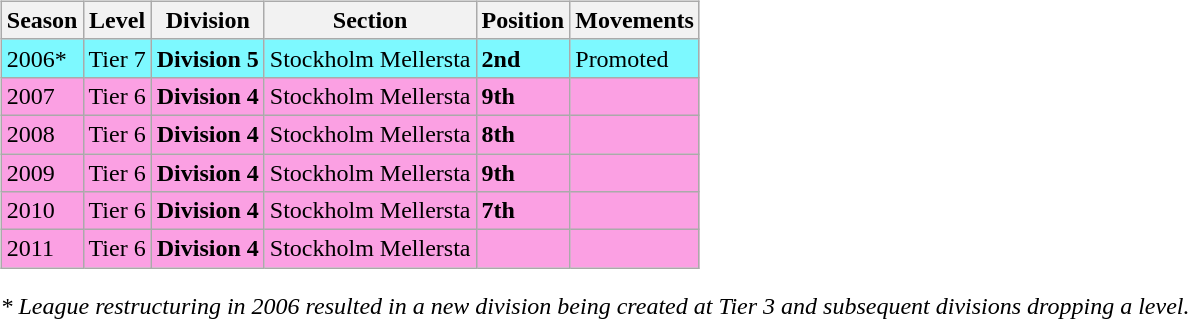<table>
<tr>
<td valign="top" width=0%><br><table class="wikitable">
<tr style="background:#f0f6fa;">
<th><strong>Season</strong></th>
<th><strong>Level</strong></th>
<th><strong>Division</strong></th>
<th><strong>Section</strong></th>
<th><strong>Position</strong></th>
<th><strong>Movements</strong></th>
</tr>
<tr>
<td style="background:#7DF9FF;">2006*</td>
<td style="background:#7DF9FF;">Tier 7</td>
<td style="background:#7DF9FF;"><strong>Division 5</strong></td>
<td style="background:#7DF9FF;">Stockholm Mellersta</td>
<td style="background:#7DF9FF;"><strong>2nd</strong></td>
<td style="background:#7DF9FF;">Promoted</td>
</tr>
<tr>
<td style="background:#FBA0E3;">2007</td>
<td style="background:#FBA0E3;">Tier 6</td>
<td style="background:#FBA0E3;"><strong>Division 4</strong></td>
<td style="background:#FBA0E3;">Stockholm Mellersta</td>
<td style="background:#FBA0E3;"><strong>9th</strong></td>
<td style="background:#FBA0E3;"></td>
</tr>
<tr>
<td style="background:#FBA0E3;">2008</td>
<td style="background:#FBA0E3;">Tier 6</td>
<td style="background:#FBA0E3;"><strong>Division 4</strong></td>
<td style="background:#FBA0E3;">Stockholm Mellersta</td>
<td style="background:#FBA0E3;"><strong>8th</strong></td>
<td style="background:#FBA0E3;"></td>
</tr>
<tr>
<td style="background:#FBA0E3;">2009</td>
<td style="background:#FBA0E3;">Tier 6</td>
<td style="background:#FBA0E3;"><strong>Division 4</strong></td>
<td style="background:#FBA0E3;">Stockholm Mellersta</td>
<td style="background:#FBA0E3;"><strong>9th</strong></td>
<td style="background:#FBA0E3;"></td>
</tr>
<tr>
<td style="background:#FBA0E3;">2010</td>
<td style="background:#FBA0E3;">Tier 6</td>
<td style="background:#FBA0E3;"><strong>Division 4</strong></td>
<td style="background:#FBA0E3;">Stockholm Mellersta</td>
<td style="background:#FBA0E3;"><strong>7th</strong></td>
<td style="background:#FBA0E3;"></td>
</tr>
<tr>
<td style="background:#FBA0E3;">2011</td>
<td style="background:#FBA0E3;">Tier 6</td>
<td style="background:#FBA0E3;"><strong>Division 4</strong></td>
<td style="background:#FBA0E3;">Stockholm Mellersta</td>
<td style="background:#FBA0E3;"></td>
<td style="background:#FBA0E3;"></td>
</tr>
</table>
<em>* League restructuring in 2006 resulted in a new division being created at Tier 3 and subsequent divisions dropping a level.</em>


</td>
</tr>
</table>
